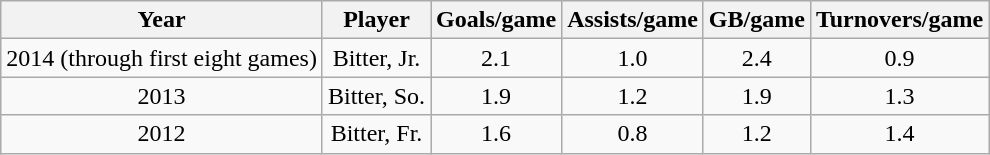<table class="wikitable" style="text-align:center">
<tr>
<th>Year</th>
<th>Player</th>
<th>Goals/game</th>
<th>Assists/game</th>
<th>GB/game</th>
<th>Turnovers/game</th>
</tr>
<tr>
<td>2014 (through first eight games)</td>
<td>Bitter, Jr.</td>
<td>2.1</td>
<td>1.0</td>
<td>2.4</td>
<td>0.9</td>
</tr>
<tr>
<td>2013</td>
<td>Bitter, So.</td>
<td>1.9</td>
<td>1.2</td>
<td>1.9</td>
<td>1.3</td>
</tr>
<tr>
<td>2012</td>
<td>Bitter, Fr.</td>
<td>1.6</td>
<td>0.8</td>
<td>1.2</td>
<td>1.4</td>
</tr>
</table>
